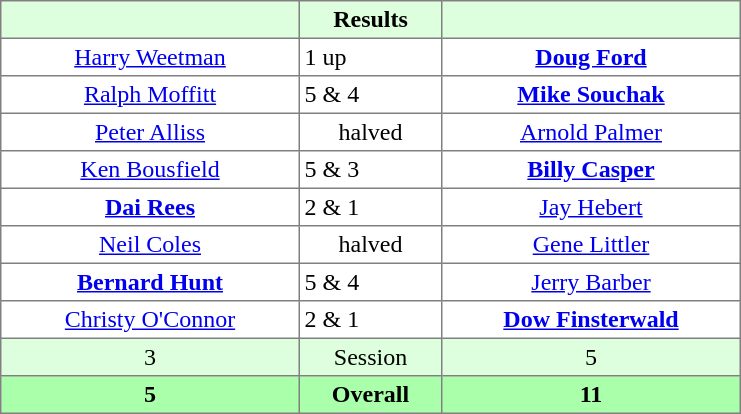<table border="1" cellpadding="3" style="border-collapse: collapse; text-align:center;">
<tr style="background:#dfd;">
<th style="width:12em;"></th>
<th style="width:5.5em;">Results</th>
<th style="width:12em;"></th>
</tr>
<tr>
<td><a href='#'>Harry Weetman</a></td>
<td align=left> 1 up</td>
<td><strong><a href='#'>Doug Ford</a></strong></td>
</tr>
<tr>
<td><a href='#'>Ralph Moffitt</a></td>
<td align=left> 5 & 4</td>
<td><strong><a href='#'>Mike Souchak</a></strong></td>
</tr>
<tr>
<td><a href='#'>Peter Alliss</a></td>
<td>halved</td>
<td><a href='#'>Arnold Palmer</a></td>
</tr>
<tr>
<td><a href='#'>Ken Bousfield</a></td>
<td align=left> 5 & 3</td>
<td><strong><a href='#'>Billy Casper</a></strong></td>
</tr>
<tr>
<td><strong><a href='#'>Dai Rees</a></strong></td>
<td align=left> 2 & 1</td>
<td><a href='#'>Jay Hebert</a></td>
</tr>
<tr>
<td><a href='#'>Neil Coles</a></td>
<td>halved</td>
<td><a href='#'>Gene Littler</a></td>
</tr>
<tr>
<td><strong><a href='#'>Bernard Hunt</a></strong></td>
<td align=left> 5 & 4</td>
<td><a href='#'>Jerry Barber</a></td>
</tr>
<tr>
<td><a href='#'>Christy O'Connor</a></td>
<td align=left> 2 & 1</td>
<td><strong><a href='#'>Dow Finsterwald</a></strong></td>
</tr>
<tr style="background:#dfd;">
<td>3</td>
<td>Session</td>
<td>5</td>
</tr>
<tr style="background:#afa;">
<th>5</th>
<th>Overall</th>
<th>11</th>
</tr>
</table>
